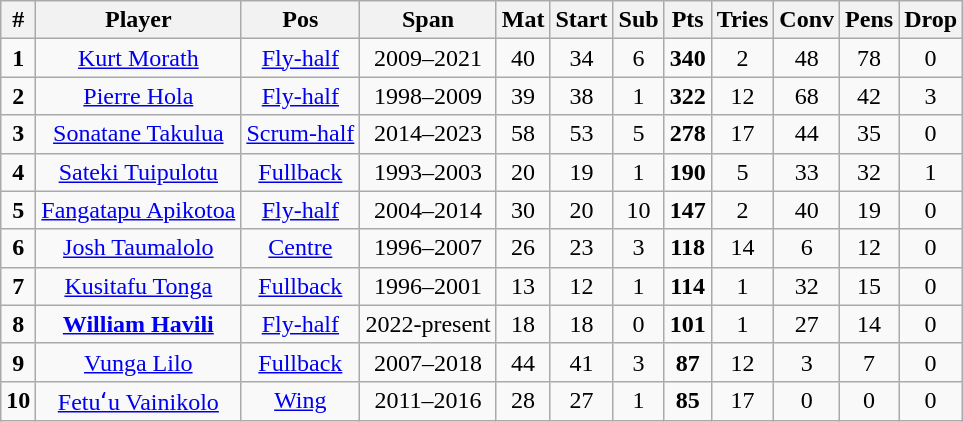<table class="wikitable" style="text-align:center;">
<tr>
<th>#</th>
<th>Player</th>
<th>Pos</th>
<th>Span</th>
<th>Mat</th>
<th>Start</th>
<th>Sub</th>
<th>Pts</th>
<th>Tries</th>
<th>Conv</th>
<th>Pens</th>
<th>Drop</th>
</tr>
<tr>
<td><strong>1</strong></td>
<td><a href='#'>Kurt Morath</a></td>
<td><a href='#'>Fly-half</a></td>
<td>2009–2021</td>
<td>40</td>
<td>34</td>
<td>6</td>
<td><strong>340</strong></td>
<td>2</td>
<td>48</td>
<td>78</td>
<td>0</td>
</tr>
<tr>
<td><strong>2</strong></td>
<td><a href='#'>Pierre Hola</a></td>
<td><a href='#'>Fly-half</a></td>
<td>1998–2009</td>
<td>39</td>
<td>38</td>
<td>1</td>
<td><strong>322</strong></td>
<td>12</td>
<td>68</td>
<td>42</td>
<td>3</td>
</tr>
<tr>
<td><strong>3</strong></td>
<td><a href='#'>Sonatane Takulua</a></td>
<td><a href='#'>Scrum-half</a></td>
<td>2014–2023</td>
<td>58</td>
<td>53</td>
<td>5</td>
<td><strong>278</strong></td>
<td>17</td>
<td>44</td>
<td>35</td>
<td>0</td>
</tr>
<tr>
<td><strong>4</strong></td>
<td><a href='#'>Sateki Tuipulotu</a></td>
<td><a href='#'>Fullback</a></td>
<td>1993–2003</td>
<td>20</td>
<td>19</td>
<td>1</td>
<td><strong>190</strong></td>
<td>5</td>
<td>33</td>
<td>32</td>
<td>1</td>
</tr>
<tr>
<td><strong>5</strong></td>
<td><a href='#'>Fangatapu Apikotoa</a></td>
<td><a href='#'>Fly-half</a></td>
<td>2004–2014</td>
<td>30</td>
<td>20</td>
<td>10</td>
<td><strong>147</strong></td>
<td>2</td>
<td>40</td>
<td>19</td>
<td>0</td>
</tr>
<tr>
<td><strong>6</strong></td>
<td><a href='#'>Josh Taumalolo</a></td>
<td><a href='#'>Centre</a></td>
<td>1996–2007</td>
<td>26</td>
<td>23</td>
<td>3</td>
<td><strong>118</strong></td>
<td>14</td>
<td>6</td>
<td>12</td>
<td>0</td>
</tr>
<tr>
<td><strong>7</strong></td>
<td><a href='#'>Kusitafu Tonga</a></td>
<td><a href='#'>Fullback</a></td>
<td>1996–2001</td>
<td>13</td>
<td>12</td>
<td>1</td>
<td><strong>114</strong></td>
<td>1</td>
<td>32</td>
<td>15</td>
<td>0</td>
</tr>
<tr>
<td><strong>8</strong></td>
<td><strong><a href='#'>William Havili</a></strong></td>
<td><a href='#'>Fly-half</a></td>
<td>2022-present</td>
<td>18</td>
<td>18</td>
<td>0</td>
<td><strong>101</strong></td>
<td>1</td>
<td>27</td>
<td>14</td>
<td>0</td>
</tr>
<tr>
<td><strong>9</strong></td>
<td><a href='#'>Vunga Lilo</a></td>
<td><a href='#'>Fullback</a></td>
<td>2007–2018</td>
<td>44</td>
<td>41</td>
<td>3</td>
<td><strong>87</strong></td>
<td>12</td>
<td>3</td>
<td>7</td>
<td>0</td>
</tr>
<tr>
<td><strong>10</strong></td>
<td><a href='#'>Fetuʻu Vainikolo</a></td>
<td><a href='#'>Wing</a></td>
<td>2011–2016</td>
<td>28</td>
<td>27</td>
<td>1</td>
<td><strong>85</strong></td>
<td>17</td>
<td>0</td>
<td>0</td>
<td>0</td>
</tr>
</table>
